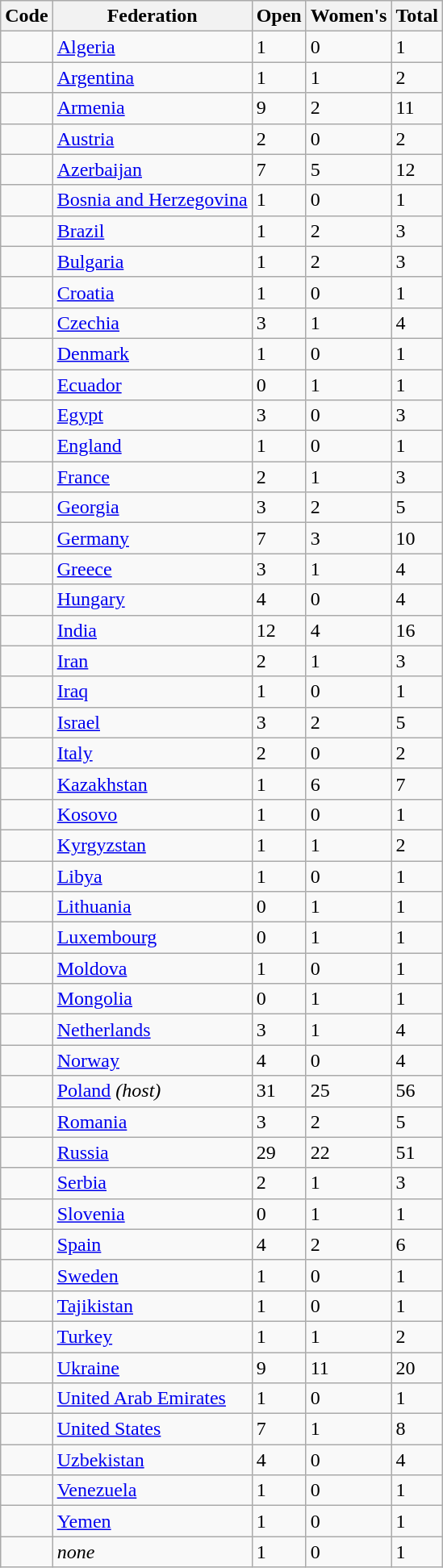<table class="wikitable sortable">
<tr>
<th>Code</th>
<th>Federation</th>
<th>Open</th>
<th>Women's</th>
<th>Total</th>
</tr>
<tr>
<td></td>
<td> <a href='#'>Algeria</a></td>
<td>1</td>
<td>0</td>
<td>1</td>
</tr>
<tr>
<td></td>
<td> <a href='#'>Argentina</a></td>
<td>1</td>
<td>1</td>
<td>2</td>
</tr>
<tr>
<td></td>
<td> <a href='#'>Armenia</a></td>
<td>9</td>
<td>2</td>
<td>11</td>
</tr>
<tr>
<td></td>
<td> <a href='#'>Austria</a></td>
<td>2</td>
<td>0</td>
<td>2</td>
</tr>
<tr>
<td></td>
<td> <a href='#'>Azerbaijan</a></td>
<td>7</td>
<td>5</td>
<td>12</td>
</tr>
<tr>
<td></td>
<td> <a href='#'>Bosnia and Herzegovina</a></td>
<td>1</td>
<td>0</td>
<td>1</td>
</tr>
<tr>
<td></td>
<td> <a href='#'>Brazil</a></td>
<td>1</td>
<td>2</td>
<td>3</td>
</tr>
<tr>
<td></td>
<td> <a href='#'>Bulgaria</a></td>
<td>1</td>
<td>2</td>
<td>3</td>
</tr>
<tr>
<td></td>
<td> <a href='#'>Croatia</a></td>
<td>1</td>
<td>0</td>
<td>1</td>
</tr>
<tr>
<td></td>
<td> <a href='#'>Czechia</a></td>
<td>3</td>
<td>1</td>
<td>4</td>
</tr>
<tr>
<td></td>
<td> <a href='#'>Denmark</a></td>
<td>1</td>
<td>0</td>
<td>1</td>
</tr>
<tr>
<td></td>
<td> <a href='#'>Ecuador</a></td>
<td>0</td>
<td>1</td>
<td>1</td>
</tr>
<tr>
<td></td>
<td> <a href='#'>Egypt</a></td>
<td>3</td>
<td>0</td>
<td>3</td>
</tr>
<tr>
<td></td>
<td> <a href='#'>England</a></td>
<td>1</td>
<td>0</td>
<td>1</td>
</tr>
<tr>
<td></td>
<td> <a href='#'>France</a></td>
<td>2</td>
<td>1</td>
<td>3</td>
</tr>
<tr>
<td></td>
<td> <a href='#'>Georgia</a></td>
<td>3</td>
<td>2</td>
<td>5</td>
</tr>
<tr>
<td></td>
<td> <a href='#'>Germany</a></td>
<td>7</td>
<td>3</td>
<td>10</td>
</tr>
<tr>
<td></td>
<td> <a href='#'>Greece</a></td>
<td>3</td>
<td>1</td>
<td>4</td>
</tr>
<tr>
<td></td>
<td> <a href='#'>Hungary</a></td>
<td>4</td>
<td>0</td>
<td>4</td>
</tr>
<tr>
<td></td>
<td> <a href='#'>India</a></td>
<td>12</td>
<td>4</td>
<td>16</td>
</tr>
<tr>
<td></td>
<td> <a href='#'>Iran</a></td>
<td>2</td>
<td>1</td>
<td>3</td>
</tr>
<tr>
<td></td>
<td> <a href='#'>Iraq</a></td>
<td>1</td>
<td>0</td>
<td>1</td>
</tr>
<tr>
<td></td>
<td> <a href='#'>Israel</a></td>
<td>3</td>
<td>2</td>
<td>5</td>
</tr>
<tr>
<td></td>
<td> <a href='#'>Italy</a></td>
<td>2</td>
<td>0</td>
<td>2</td>
</tr>
<tr>
<td></td>
<td> <a href='#'>Kazakhstan</a></td>
<td>1</td>
<td>6</td>
<td>7</td>
</tr>
<tr>
<td></td>
<td> <a href='#'>Kosovo</a></td>
<td>1</td>
<td>0</td>
<td>1</td>
</tr>
<tr>
<td></td>
<td> <a href='#'>Kyrgyzstan</a></td>
<td>1</td>
<td>1</td>
<td>2</td>
</tr>
<tr>
<td></td>
<td> <a href='#'>Libya</a></td>
<td>1</td>
<td>0</td>
<td>1</td>
</tr>
<tr>
<td></td>
<td> <a href='#'>Lithuania</a></td>
<td>0</td>
<td>1</td>
<td>1</td>
</tr>
<tr>
<td></td>
<td> <a href='#'>Luxembourg</a></td>
<td>0</td>
<td>1</td>
<td>1</td>
</tr>
<tr>
<td></td>
<td> <a href='#'>Moldova</a></td>
<td>1</td>
<td>0</td>
<td>1</td>
</tr>
<tr>
<td></td>
<td> <a href='#'>Mongolia</a></td>
<td>0</td>
<td>1</td>
<td>1</td>
</tr>
<tr>
<td></td>
<td> <a href='#'>Netherlands</a></td>
<td>3</td>
<td>1</td>
<td>4</td>
</tr>
<tr>
<td></td>
<td> <a href='#'>Norway</a></td>
<td>4</td>
<td>0</td>
<td>4</td>
</tr>
<tr>
<td></td>
<td> <a href='#'>Poland</a> <em>(host)</em></td>
<td>31</td>
<td>25</td>
<td>56</td>
</tr>
<tr>
<td></td>
<td> <a href='#'>Romania</a></td>
<td>3</td>
<td>2</td>
<td>5</td>
</tr>
<tr>
<td></td>
<td> <a href='#'>Russia</a></td>
<td>29</td>
<td>22</td>
<td>51</td>
</tr>
<tr>
<td></td>
<td> <a href='#'>Serbia</a></td>
<td>2</td>
<td>1</td>
<td>3</td>
</tr>
<tr>
<td></td>
<td> <a href='#'>Slovenia</a></td>
<td>0</td>
<td>1</td>
<td>1</td>
</tr>
<tr>
<td></td>
<td> <a href='#'>Spain</a></td>
<td>4</td>
<td>2</td>
<td>6</td>
</tr>
<tr>
<td></td>
<td> <a href='#'>Sweden</a></td>
<td>1</td>
<td>0</td>
<td>1</td>
</tr>
<tr>
<td></td>
<td> <a href='#'>Tajikistan</a></td>
<td>1</td>
<td>0</td>
<td>1</td>
</tr>
<tr>
<td></td>
<td> <a href='#'>Turkey</a></td>
<td>1</td>
<td>1</td>
<td>2</td>
</tr>
<tr>
<td></td>
<td> <a href='#'>Ukraine</a></td>
<td>9</td>
<td>11</td>
<td>20</td>
</tr>
<tr>
<td></td>
<td> <a href='#'>United Arab Emirates</a></td>
<td>1</td>
<td>0</td>
<td>1</td>
</tr>
<tr>
<td></td>
<td> <a href='#'>United States</a></td>
<td>7</td>
<td>1</td>
<td>8</td>
</tr>
<tr>
<td></td>
<td> <a href='#'>Uzbekistan</a></td>
<td>4</td>
<td>0</td>
<td>4</td>
</tr>
<tr>
<td></td>
<td> <a href='#'>Venezuela</a></td>
<td>1</td>
<td>0</td>
<td>1</td>
</tr>
<tr>
<td></td>
<td> <a href='#'>Yemen</a></td>
<td>1</td>
<td>0</td>
<td>1</td>
</tr>
<tr>
<td></td>
<td style="font-style:italic;"> none</td>
<td>1</td>
<td>0</td>
<td>1</td>
</tr>
</table>
